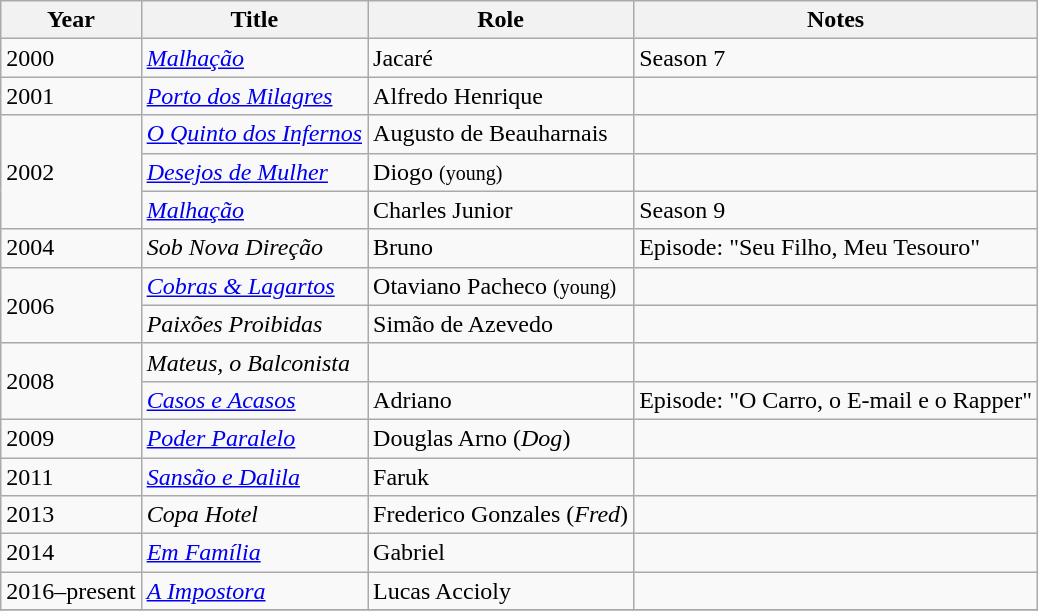<table class="wikitable sortable">
<tr>
<th>Year</th>
<th>Title</th>
<th>Role</th>
<th>Notes</th>
</tr>
<tr>
<td>2000</td>
<td><em><a href='#'>Malhação</a></em></td>
<td>Jacaré</td>
<td>Season 7</td>
</tr>
<tr>
<td>2001</td>
<td><em><a href='#'>Porto dos Milagres</a></em></td>
<td>Alfredo Henrique</td>
<td></td>
</tr>
<tr>
<td rowspan=3>2002</td>
<td><em><a href='#'>O Quinto dos Infernos</a></em></td>
<td>Augusto de Beauharnais</td>
<td></td>
</tr>
<tr>
<td><em><a href='#'>Desejos de Mulher</a></em></td>
<td>Diogo <small>(young)</small></td>
<td></td>
</tr>
<tr>
<td><em><a href='#'>Malhação</a></em></td>
<td>Charles Junior</td>
<td>Season 9</td>
</tr>
<tr>
<td>2004</td>
<td><em>Sob Nova Direção</em></td>
<td>Bruno</td>
<td>Episode: "Seu Filho, Meu Tesouro"</td>
</tr>
<tr>
<td rowspan=2>2006</td>
<td><em><a href='#'>Cobras & Lagartos</a></em></td>
<td>Otaviano Pacheco <small>(young)</small></td>
<td></td>
</tr>
<tr>
<td><em>Paixões Proibidas</em></td>
<td>Simão de Azevedo</td>
<td></td>
</tr>
<tr>
<td rowspan=2>2008</td>
<td><em>Mateus, o Balconista</em></td>
<td></td>
<td></td>
</tr>
<tr>
<td><em><a href='#'>Casos e Acasos</a></em></td>
<td>Adriano</td>
<td>Episode: "O Carro, o E-mail e o Rapper"</td>
</tr>
<tr>
<td>2009</td>
<td><em><a href='#'>Poder Paralelo</a></em></td>
<td>Douglas Arno (<em>Dog</em>)</td>
<td></td>
</tr>
<tr>
<td>2011</td>
<td><em><a href='#'>Sansão e Dalila</a></em></td>
<td>Faruk</td>
<td></td>
</tr>
<tr>
<td>2013</td>
<td><em>Copa Hotel</em></td>
<td>Frederico Gonzales (<em>Fred</em>)</td>
<td></td>
</tr>
<tr>
<td>2014</td>
<td><em><a href='#'>Em Família</a></em></td>
<td>Gabriel</td>
<td></td>
</tr>
<tr>
<td>2016–present</td>
<td><em><a href='#'>A Impostora</a></em></td>
<td>Lucas Accioly</td>
<td></td>
</tr>
<tr>
</tr>
</table>
